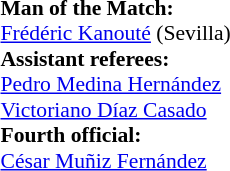<table width=100% style="font-size: 90%">
<tr>
<td><br><strong>Man of the Match:</strong>
<br> <a href='#'>Frédéric Kanouté</a> (Sevilla)<br><strong>Assistant referees:</strong>
<br> <a href='#'>Pedro Medina Hernández</a>
<br> <a href='#'>Victoriano Díaz Casado</a>
<br><strong>Fourth official:</strong>
<br> <a href='#'>César Muñiz Fernández</a></td>
</tr>
</table>
